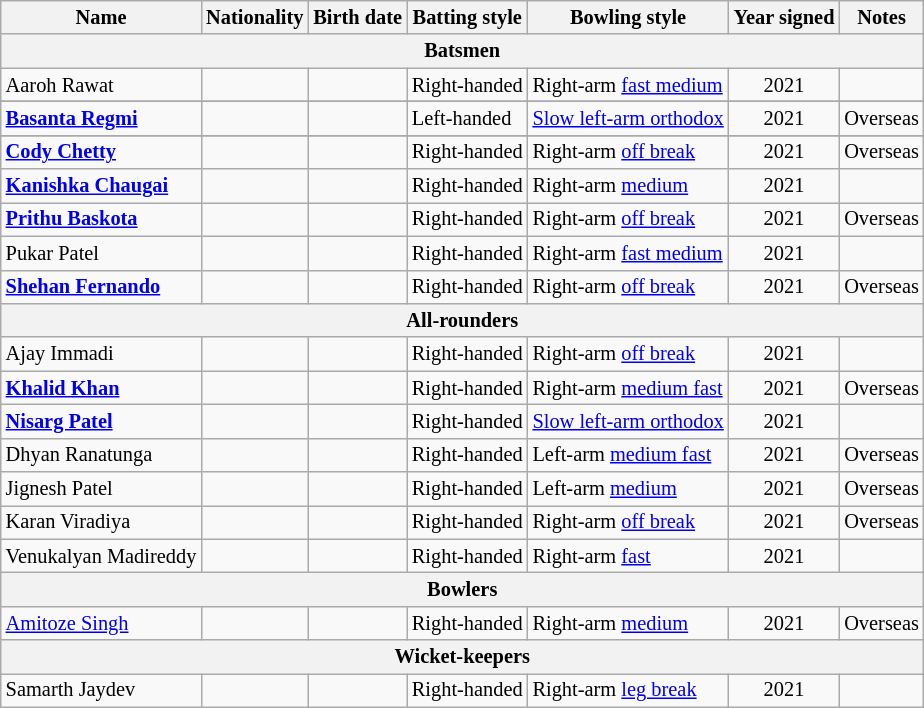<table class="wikitable" style="font-size:85%;">
<tr>
<th>Name</th>
<th>Nationality</th>
<th>Birth date</th>
<th>Batting style</th>
<th>Bowling style</th>
<th>Year signed</th>
<th>Notes</th>
</tr>
<tr>
<th colspan="7" style="text-align:center;">Batsmen</th>
</tr>
<tr>
<td>Aaroh Rawat</td>
<td></td>
<td></td>
<td>Right-handed</td>
<td>Right-arm <a href='#'>fast medium</a></td>
<td style="text-align:center;">2021</td>
<td></td>
</tr>
<tr>
</tr>
<tr>
<td><strong><a href='#'>Basanta Regmi</a></strong></td>
<td></td>
<td></td>
<td>Left-handed</td>
<td><a href='#'>Slow left-arm orthodox</a></td>
<td style="text-align:center;">2021</td>
<td>Overseas</td>
</tr>
<tr>
</tr>
<tr>
<td><strong><a href='#'>Cody Chetty</a></strong></td>
<td></td>
<td></td>
<td>Right-handed</td>
<td>Right-arm <a href='#'>off break</a></td>
<td style="text-align:center;">2021</td>
<td>Overseas</td>
</tr>
<tr>
<td><strong><a href='#'>Kanishka Chaugai</a></strong></td>
<td></td>
<td></td>
<td>Right-handed</td>
<td>Right-arm <a href='#'>medium</a></td>
<td style="text-align:center;">2021</td>
<td></td>
</tr>
<tr>
<td><strong><a href='#'>Prithu Baskota</a></strong></td>
<td></td>
<td></td>
<td>Right-handed</td>
<td>Right-arm <a href='#'>off break</a></td>
<td style="text-align:center;">2021</td>
<td>Overseas</td>
</tr>
<tr>
<td>Pukar Patel</td>
<td></td>
<td></td>
<td>Right-handed</td>
<td>Right-arm <a href='#'>fast medium</a></td>
<td style="text-align:center;">2021</td>
<td></td>
</tr>
<tr>
<td><strong><a href='#'>Shehan Fernando</a></strong></td>
<td></td>
<td></td>
<td>Right-handed</td>
<td>Right-arm <a href='#'>off break</a></td>
<td style="text-align:center;">2021</td>
<td>Overseas</td>
</tr>
<tr>
<th colspan="7" style="text-align:center;">All-rounders</th>
</tr>
<tr>
<td>Ajay Immadi</td>
<td></td>
<td></td>
<td>Right-handed</td>
<td>Right-arm <a href='#'>off break</a></td>
<td style="text-align:center;">2021</td>
<td></td>
</tr>
<tr>
<td><strong><a href='#'>Khalid Khan</a></strong></td>
<td></td>
<td></td>
<td>Right-handed</td>
<td>Right-arm <a href='#'>medium fast</a></td>
<td style="text-align:center;">2021</td>
<td>Overseas</td>
</tr>
<tr>
<td><strong><a href='#'>Nisarg Patel</a></strong></td>
<td></td>
<td></td>
<td>Right-handed</td>
<td><a href='#'>Slow left-arm orthodox</a></td>
<td style="text-align:center;">2021</td>
<td></td>
</tr>
<tr>
<td>Dhyan Ranatunga</td>
<td></td>
<td></td>
<td>Right-handed</td>
<td>Left-arm <a href='#'>medium fast</a></td>
<td style="text-align:center;">2021</td>
<td>Overseas</td>
</tr>
<tr>
<td>Jignesh Patel</td>
<td></td>
<td></td>
<td>Right-handed</td>
<td>Left-arm <a href='#'>medium</a></td>
<td style="text-align:center;">2021</td>
<td>Overseas</td>
</tr>
<tr>
<td>Karan Viradiya</td>
<td></td>
<td></td>
<td>Right-handed</td>
<td>Right-arm <a href='#'>off break</a></td>
<td style="text-align:center;">2021</td>
<td>Overseas</td>
</tr>
<tr>
<td>Venukalyan Madireddy</td>
<td></td>
<td></td>
<td>Right-handed</td>
<td>Right-arm <a href='#'>fast</a></td>
<td style="text-align:center;">2021</td>
<td></td>
</tr>
<tr>
<th colspan="7" style="text-align:center;">Bowlers</th>
</tr>
<tr>
<td><a href='#'>Amitoze Singh</a></td>
<td></td>
<td></td>
<td>Right-handed</td>
<td>Right-arm <a href='#'>medium</a></td>
<td style="text-align:center;">2021</td>
<td>Overseas</td>
</tr>
<tr>
<th colspan="7" style="text-align:center;">Wicket-keepers</th>
</tr>
<tr>
<td>Samarth Jaydev</td>
<td></td>
<td></td>
<td>Right-handed</td>
<td>Right-arm <a href='#'>leg break</a></td>
<td style="text-align:center;">2021</td>
<td></td>
</tr>
</table>
